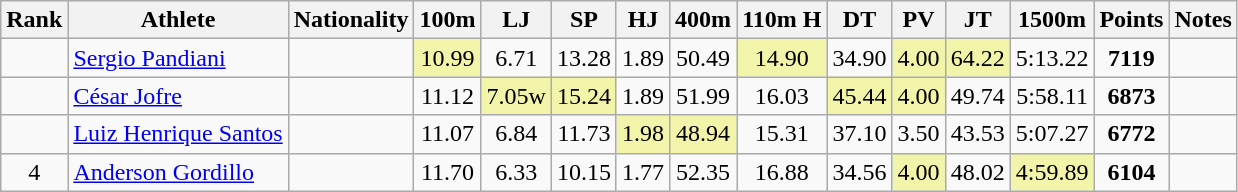<table class="wikitable sortable" style=" text-align:center;">
<tr>
<th>Rank</th>
<th>Athlete</th>
<th>Nationality</th>
<th>100m</th>
<th>LJ</th>
<th>SP</th>
<th>HJ</th>
<th>400m</th>
<th>110m H</th>
<th>DT</th>
<th>PV</th>
<th>JT</th>
<th>1500m</th>
<th>Points</th>
<th>Notes</th>
</tr>
<tr>
<td></td>
<td align=left><a href='#'>Sergio Pandiani</a></td>
<td align=left></td>
<td bgcolor=#F2F5A9>10.99</td>
<td>6.71</td>
<td>13.28</td>
<td>1.89</td>
<td>50.49</td>
<td bgcolor=#F2F5A9>14.90</td>
<td>34.90</td>
<td bgcolor=#F2F5A9>4.00</td>
<td bgcolor=#F2F5A9>64.22</td>
<td>5:13.22</td>
<td><strong>7119</strong></td>
<td></td>
</tr>
<tr>
<td></td>
<td align=left><a href='#'>César Jofre</a></td>
<td align=left></td>
<td>11.12</td>
<td bgcolor=#F2F5A9>7.05w</td>
<td bgcolor=#F2F5A9>15.24</td>
<td>1.89</td>
<td>51.99</td>
<td>16.03</td>
<td bgcolor=#F2F5A9>45.44</td>
<td bgcolor=#F2F5A9>4.00</td>
<td>49.74</td>
<td>5:58.11</td>
<td><strong>6873</strong></td>
<td></td>
</tr>
<tr>
<td></td>
<td align=left><a href='#'>Luiz Henrique Santos</a></td>
<td align=left></td>
<td>11.07</td>
<td>6.84</td>
<td>11.73</td>
<td bgcolor=#F2F5A9>1.98</td>
<td bgcolor=#F2F5A9>48.94</td>
<td>15.31</td>
<td>37.10</td>
<td>3.50</td>
<td>43.53</td>
<td>5:07.27</td>
<td><strong>6772</strong></td>
<td></td>
</tr>
<tr>
<td>4</td>
<td align=left><a href='#'>Anderson Gordillo</a></td>
<td align=left></td>
<td>11.70</td>
<td>6.33</td>
<td>10.15</td>
<td>1.77</td>
<td>52.35</td>
<td>16.88</td>
<td>34.56</td>
<td bgcolor=#F2F5A9>4.00</td>
<td>48.02</td>
<td bgcolor=#F2F5A9>4:59.89</td>
<td><strong>6104</strong></td>
<td></td>
</tr>
</table>
